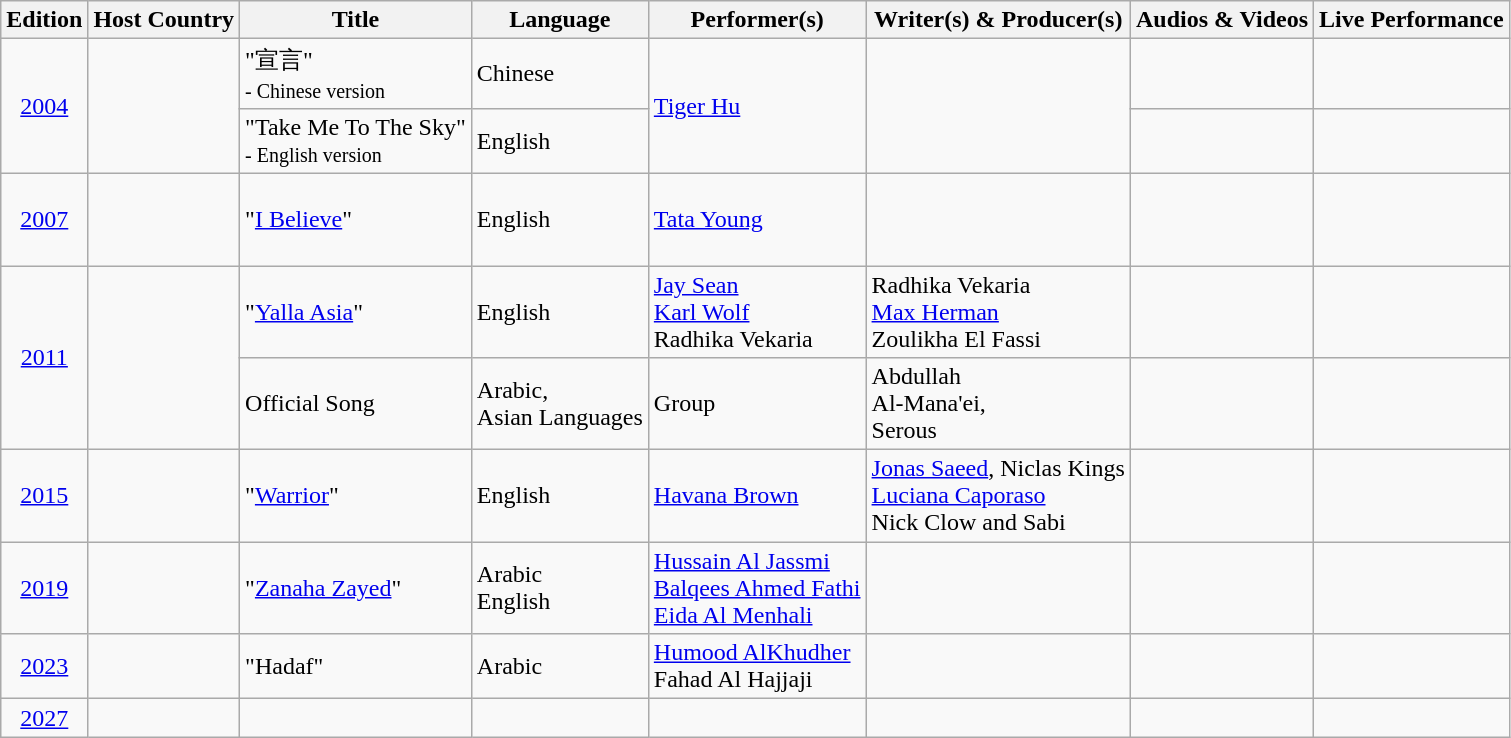<table class="wikitable sortable" style="text-align:left">
<tr>
<th>Edition</th>
<th>Host Country</th>
<th>Title</th>
<th>Language</th>
<th>Performer(s)</th>
<th>Writer(s) & Producer(s)</th>
<th>Audios & Videos</th>
<th>Live Performance</th>
</tr>
<tr>
<td rowspan="2" style="text-align:center;"><a href='#'>2004</a></td>
<td rowspan="2"></td>
<td>"宣言" <br><small>- Chinese version</small></td>
<td>Chinese</td>
<td rowspan="2"><a href='#'>Tiger Hu</a></td>
<td rowspan="2"></td>
<td></td>
<td></td>
</tr>
<tr>
<td>"Take Me To The Sky"<br><small>- English version</small></td>
<td>English</td>
<td></td>
<td></td>
</tr>
<tr>
<td style="text-align:center;"><a href='#'>2007</a></td>
<td><br><br><br></td>
<td>"<a href='#'>I Believe</a>"</td>
<td>English</td>
<td><a href='#'>Tata Young</a></td>
<td></td>
<td></td>
<td></td>
</tr>
<tr>
<td rowspan="2" style="text-align:center;"><a href='#'>2011</a></td>
<td rowspan="2"></td>
<td>"<a href='#'>Yalla Asia</a>"</td>
<td>English</td>
<td><a href='#'>Jay Sean</a><br><a href='#'>Karl Wolf</a><br>Radhika Vekaria</td>
<td>Radhika Vekaria<br><a href='#'>Max Herman</a><br>Zoulikha El Fassi</td>
<td></td>
<td></td>
</tr>
<tr>
<td>Official Song</td>
<td>Arabic,<br>Asian Languages</td>
<td>Group</td>
<td>Abdullah<br>Al-Mana'ei,<br>Serous</td>
<td><br></td>
<td></td>
</tr>
<tr>
<td style="text-align:center;"><a href='#'>2015</a></td>
<td></td>
<td>"<a href='#'>Warrior</a>"</td>
<td>English</td>
<td><a href='#'>Havana Brown</a></td>
<td><a href='#'>Jonas Saeed</a>, Niclas Kings<br><a href='#'>Luciana Caporaso</a><br>Nick Clow and Sabi</td>
<td></td>
<td></td>
</tr>
<tr>
<td style="text-align:center;"><a href='#'>2019</a></td>
<td></td>
<td>"<a href='#'>Zanaha Zayed</a>"<br></td>
<td>Arabic<br>English</td>
<td><a href='#'>Hussain Al Jassmi</a><br><a href='#'>Balqees Ahmed Fathi</a><br><a href='#'>Eida Al Menhali</a></td>
<td></td>
<td></td>
<td></td>
</tr>
<tr>
<td style="text-align:center;"><a href='#'>2023</a></td>
<td></td>
<td>"Hadaf"<br></td>
<td>Arabic</td>
<td><a href='#'>Humood AlKhudher</a> <br> Fahad Al Hajjaji</td>
<td></td>
<td></td>
<td></td>
</tr>
<tr>
<td style="text-align:center;"><a href='#'>2027</a></td>
<td></td>
<td></td>
<td></td>
<td></td>
<td></td>
<td></td>
<td></td>
</tr>
</table>
